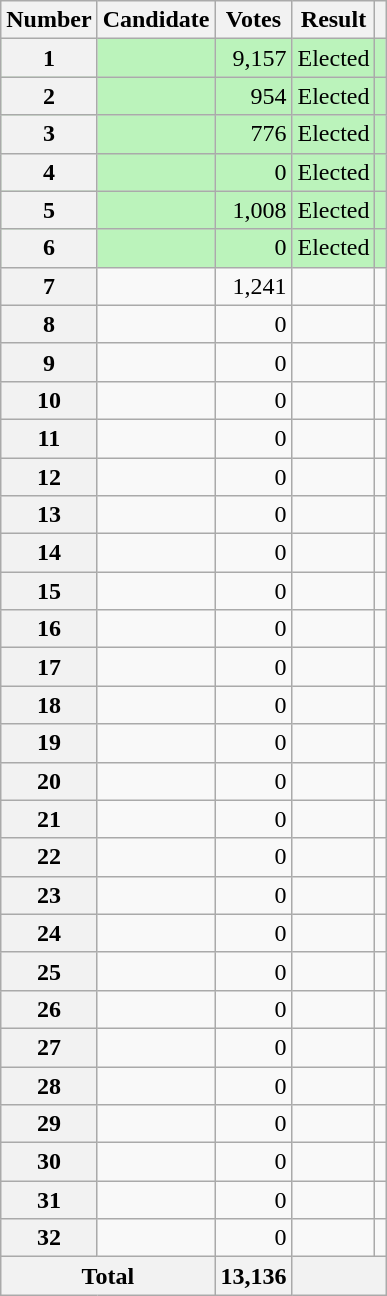<table class="wikitable sortable">
<tr>
<th scope="col">Number</th>
<th scope="col">Candidate</th>
<th scope="col">Votes</th>
<th scope="col">Result</th>
<th scope="col" class="unsortable"></th>
</tr>
<tr bgcolor=bbf3bb>
<th scope="row">1</th>
<td></td>
<td align="right">9,157</td>
<td>Elected</td>
<td></td>
</tr>
<tr bgcolor=bbf3bb>
<th scope="row">2</th>
<td></td>
<td align="right">954</td>
<td>Elected</td>
<td></td>
</tr>
<tr bgcolor=bbf3bb>
<th scope="row">3</th>
<td></td>
<td align="right">776</td>
<td>Elected</td>
<td></td>
</tr>
<tr bgcolor=bbf3bb>
<th scope="row">4</th>
<td></td>
<td align="right">0</td>
<td>Elected</td>
<td></td>
</tr>
<tr bgcolor=bbf3bb>
<th scope="row">5</th>
<td></td>
<td align="right">1,008</td>
<td>Elected</td>
<td></td>
</tr>
<tr bgcolor=bbf3bb>
<th scope="row">6</th>
<td></td>
<td align="right">0</td>
<td>Elected</td>
<td></td>
</tr>
<tr>
<th scope="row">7</th>
<td></td>
<td align="right">1,241</td>
<td></td>
<td></td>
</tr>
<tr>
<th scope="row">8</th>
<td></td>
<td align="right">0</td>
<td></td>
<td></td>
</tr>
<tr>
<th scope="row">9</th>
<td></td>
<td align="right">0</td>
<td></td>
<td></td>
</tr>
<tr>
<th scope="row">10</th>
<td></td>
<td align="right">0</td>
<td></td>
<td></td>
</tr>
<tr>
<th scope="row">11</th>
<td></td>
<td align="right">0</td>
<td></td>
<td></td>
</tr>
<tr>
<th scope="row">12</th>
<td></td>
<td align="right">0</td>
<td></td>
<td></td>
</tr>
<tr>
<th scope="row">13</th>
<td></td>
<td align="right">0</td>
<td></td>
<td></td>
</tr>
<tr>
<th scope="row">14</th>
<td></td>
<td align="right">0</td>
<td></td>
<td></td>
</tr>
<tr>
<th scope="row">15</th>
<td></td>
<td align="right">0</td>
<td></td>
<td></td>
</tr>
<tr>
<th scope="row">16</th>
<td></td>
<td align="right">0</td>
<td></td>
<td></td>
</tr>
<tr>
<th scope="row">17</th>
<td></td>
<td align="right">0</td>
<td></td>
<td></td>
</tr>
<tr>
<th scope="row">18</th>
<td></td>
<td align="right">0</td>
<td></td>
<td></td>
</tr>
<tr>
<th scope="row">19</th>
<td></td>
<td align="right">0</td>
<td></td>
<td></td>
</tr>
<tr>
<th scope="row">20</th>
<td></td>
<td align="right">0</td>
<td></td>
<td></td>
</tr>
<tr>
<th scope="row">21</th>
<td></td>
<td align="right">0</td>
<td></td>
<td></td>
</tr>
<tr>
<th scope="row">22</th>
<td></td>
<td align="right">0</td>
<td></td>
<td></td>
</tr>
<tr>
<th scope="row">23</th>
<td></td>
<td align="right">0</td>
<td></td>
<td></td>
</tr>
<tr>
<th scope="row">24</th>
<td></td>
<td align="right">0</td>
<td></td>
<td></td>
</tr>
<tr>
<th scope="row">25</th>
<td></td>
<td align="right">0</td>
<td></td>
<td></td>
</tr>
<tr>
<th scope="row">26</th>
<td></td>
<td align="right">0</td>
<td></td>
<td></td>
</tr>
<tr>
<th scope="row">27</th>
<td></td>
<td align="right">0</td>
<td></td>
<td></td>
</tr>
<tr>
<th scope="row">28</th>
<td></td>
<td align="right">0</td>
<td></td>
<td></td>
</tr>
<tr>
<th scope="row">29</th>
<td></td>
<td align="right">0</td>
<td></td>
<td></td>
</tr>
<tr>
<th scope="row">30</th>
<td></td>
<td align="right">0</td>
<td></td>
<td></td>
</tr>
<tr>
<th scope="row">31</th>
<td></td>
<td align="right">0</td>
<td></td>
<td></td>
</tr>
<tr>
<th scope="row">32</th>
<td></td>
<td align="right">0</td>
<td></td>
<td></td>
</tr>
<tr class=sortbottom>
<th scope="row" colspan="2">Total</th>
<th style="text-align:right">13,136</th>
<th colspan="2"></th>
</tr>
</table>
